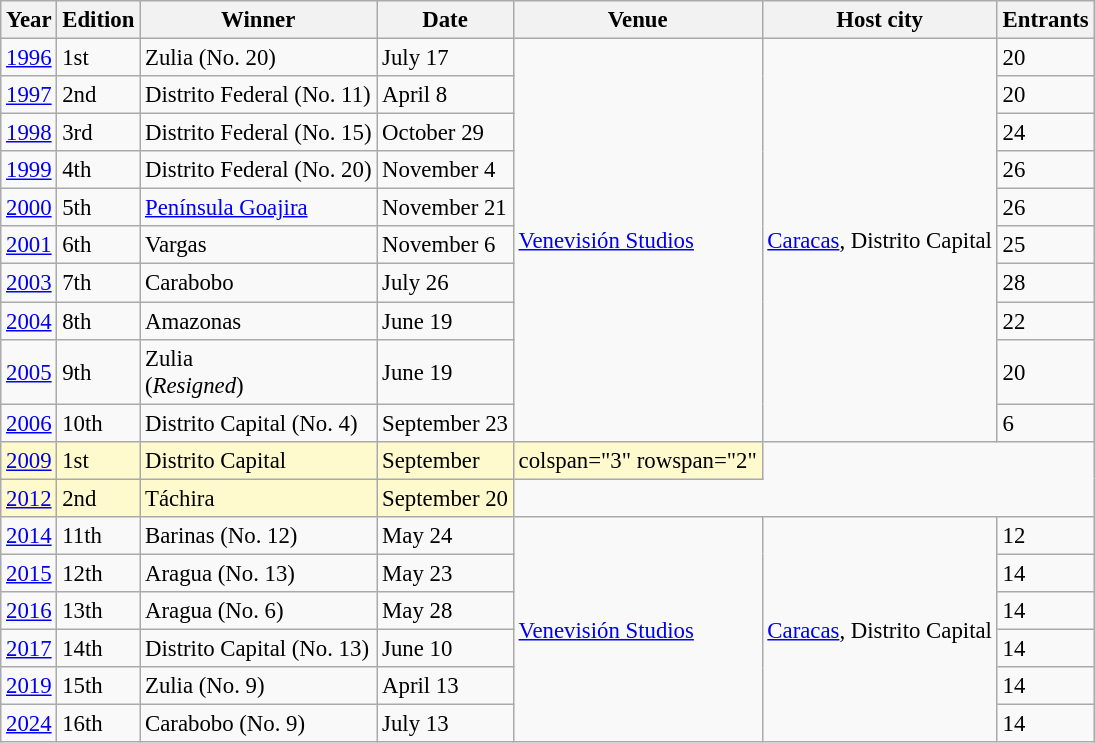<table class="wikitable sortable" style="font-size: 95%;">
<tr>
<th>Year</th>
<th>Edition</th>
<th>Winner</th>
<th>Date</th>
<th>Venue</th>
<th>Host city</th>
<th>Entrants</th>
</tr>
<tr>
<td><a href='#'>1996</a></td>
<td>1st</td>
<td>Zulia (No. 20)</td>
<td>July 17</td>
<td rowspan="10"><a href='#'>Venevisión Studios</a></td>
<td rowspan="10"><a href='#'>Caracas</a>, Distrito Capital</td>
<td>20</td>
</tr>
<tr>
<td><a href='#'>1997</a></td>
<td>2nd</td>
<td>Distrito Federal (No. 11)</td>
<td>April 8</td>
<td>20</td>
</tr>
<tr>
<td><a href='#'>1998</a></td>
<td>3rd</td>
<td>Distrito Federal (No. 15)</td>
<td>October 29</td>
<td>24</td>
</tr>
<tr>
<td><a href='#'>1999</a></td>
<td>4th</td>
<td>Distrito Federal (No. 20)</td>
<td>November 4</td>
<td>26</td>
</tr>
<tr>
<td><a href='#'>2000</a></td>
<td>5th</td>
<td><a href='#'>Península Goajira</a></td>
<td>November 21</td>
<td>26</td>
</tr>
<tr>
<td><a href='#'>2001</a></td>
<td>6th</td>
<td>Vargas</td>
<td>November 6</td>
<td>25</td>
</tr>
<tr>
<td><a href='#'>2003</a></td>
<td>7th</td>
<td>Carabobo</td>
<td>July 26</td>
<td>28</td>
</tr>
<tr>
<td><a href='#'>2004</a></td>
<td>8th</td>
<td>Amazonas</td>
<td>June 19</td>
<td>22</td>
</tr>
<tr>
<td><a href='#'>2005</a></td>
<td>9th</td>
<td>Zulia<br>(<em>Resigned</em>)</td>
<td>June 19</td>
<td>20</td>
</tr>
<tr>
<td><a href='#'>2006</a></td>
<td>10th</td>
<td>Distrito Capital (No. 4)</td>
<td>September 23</td>
<td>6</td>
</tr>
<tr style="background: #FFFACD;" |>
<td><a href='#'>2009</a></td>
<td>1st</td>
<td>Distrito Capital</td>
<td>September</td>
<td>colspan="3" rowspan="2" </td>
</tr>
<tr style="background: #FFFACD;" |>
<td><a href='#'>2012</a></td>
<td>2nd</td>
<td>Táchira</td>
<td>September 20</td>
</tr>
<tr>
<td><a href='#'>2014</a></td>
<td>11th</td>
<td>Barinas (No. 12)</td>
<td>May 24</td>
<td rowspan="6"><a href='#'>Venevisión Studios</a></td>
<td rowspan="6"><a href='#'>Caracas</a>, Distrito Capital</td>
<td>12</td>
</tr>
<tr>
<td><a href='#'>2015</a></td>
<td>12th</td>
<td>Aragua (No. 13)</td>
<td>May 23</td>
<td>14</td>
</tr>
<tr>
<td><a href='#'>2016</a></td>
<td>13th</td>
<td>Aragua (No. 6)</td>
<td>May 28</td>
<td>14</td>
</tr>
<tr>
<td><a href='#'>2017</a></td>
<td>14th</td>
<td>Distrito Capital (No. 13)</td>
<td>June 10</td>
<td>14</td>
</tr>
<tr>
<td><a href='#'>2019</a></td>
<td>15th</td>
<td>Zulia (No. 9)</td>
<td>April 13</td>
<td>14</td>
</tr>
<tr>
<td><a href='#'>2024</a></td>
<td>16th</td>
<td>Carabobo (No. 9)</td>
<td>July 13</td>
<td>14</td>
</tr>
</table>
